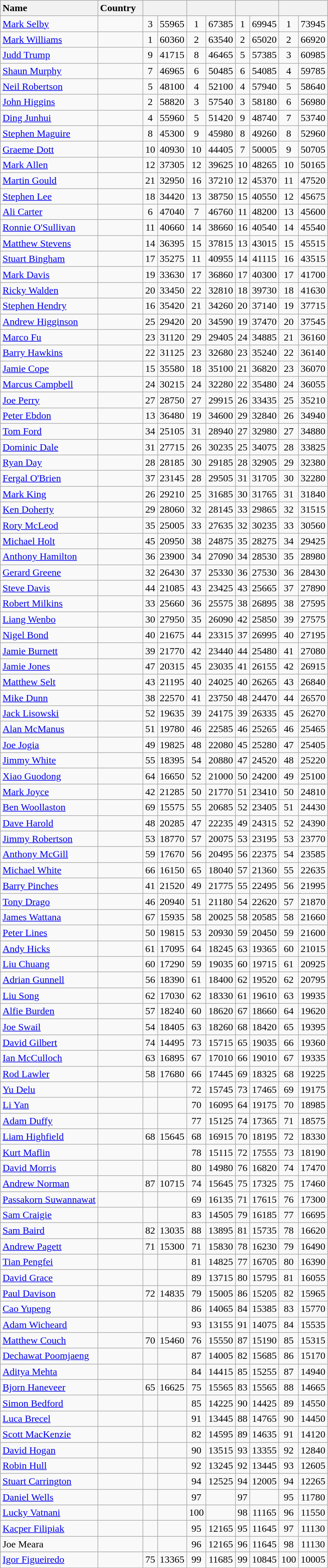<table class="wikitable sortable" style="text-align:center;">
<tr>
<th align="left" style="text-align:left;">Name</th>
<th align="left" style="text-align:left;">Country  </th>
<th colspan="2"></th>
<th colspan="2"></th>
<th colspan="2"></th>
<th colspan="2"></th>
</tr>
<tr>
<td align="left"><a href='#'>Mark Selby</a></td>
<td align="left"></td>
<td>3</td>
<td>55965</td>
<td>1</td>
<td>67385</td>
<td>1</td>
<td>69945</td>
<td>1</td>
<td>73945</td>
</tr>
<tr>
<td align="left"><a href='#'>Mark Williams</a></td>
<td align="left"></td>
<td>1</td>
<td>60360</td>
<td>2</td>
<td>63540</td>
<td>2</td>
<td>65020</td>
<td>2</td>
<td>66920</td>
</tr>
<tr>
<td align="left"><a href='#'>Judd Trump</a></td>
<td align="left"></td>
<td>9</td>
<td>41715</td>
<td>8</td>
<td>46465</td>
<td>5</td>
<td>57385</td>
<td>3</td>
<td>60985</td>
</tr>
<tr>
<td align="left"><a href='#'>Shaun Murphy</a></td>
<td align="left"></td>
<td>7</td>
<td>46965</td>
<td>6</td>
<td>50485</td>
<td>6</td>
<td>54085</td>
<td>4</td>
<td>59785</td>
</tr>
<tr>
<td align="left"><a href='#'>Neil Robertson</a></td>
<td align="left"></td>
<td>5</td>
<td>48100</td>
<td>4</td>
<td>52100</td>
<td>4</td>
<td>57940</td>
<td>5</td>
<td>58640</td>
</tr>
<tr>
<td align="left"><a href='#'>John Higgins</a></td>
<td align="left"></td>
<td>2</td>
<td>58820</td>
<td>3</td>
<td>57540</td>
<td>3</td>
<td>58180</td>
<td>6</td>
<td>56980</td>
</tr>
<tr>
<td align="left"><a href='#'>Ding Junhui</a></td>
<td align="left"></td>
<td>4</td>
<td>55960</td>
<td>5</td>
<td>51420</td>
<td>9</td>
<td>48740</td>
<td>7</td>
<td>53740</td>
</tr>
<tr>
<td align="left"><a href='#'>Stephen Maguire</a></td>
<td align="left"></td>
<td>8</td>
<td>45300</td>
<td>9</td>
<td>45980</td>
<td>8</td>
<td>49260</td>
<td>8</td>
<td>52960</td>
</tr>
<tr>
<td align="left"><a href='#'>Graeme Dott</a></td>
<td align="left"></td>
<td>10</td>
<td>40930</td>
<td>10</td>
<td>44405</td>
<td>7</td>
<td>50005</td>
<td>9</td>
<td>50705</td>
</tr>
<tr>
<td align="left"><a href='#'>Mark Allen</a></td>
<td align="left"></td>
<td>12</td>
<td>37305</td>
<td>12</td>
<td>39625</td>
<td>10</td>
<td>48265</td>
<td>10</td>
<td>50165</td>
</tr>
<tr>
<td align="left"><a href='#'>Martin Gould</a></td>
<td align="left"></td>
<td>21</td>
<td>32950</td>
<td>16</td>
<td>37210</td>
<td>12</td>
<td>45370</td>
<td>11</td>
<td>47520</td>
</tr>
<tr>
<td align="left"><a href='#'>Stephen Lee</a></td>
<td align="left"></td>
<td>18</td>
<td>34420</td>
<td>13</td>
<td>38750</td>
<td>15</td>
<td>40550</td>
<td>12</td>
<td>45675</td>
</tr>
<tr>
<td align="left"><a href='#'>Ali Carter</a></td>
<td align="left"></td>
<td>6</td>
<td>47040</td>
<td>7</td>
<td>46760</td>
<td>11</td>
<td>48200</td>
<td>13</td>
<td>45600</td>
</tr>
<tr>
<td align="left"><a href='#'>Ronnie O'Sullivan</a></td>
<td align="left"></td>
<td>11</td>
<td>40660</td>
<td>14</td>
<td>38660</td>
<td>16</td>
<td>40540</td>
<td>14</td>
<td>45540</td>
</tr>
<tr>
<td align="left"><a href='#'>Matthew Stevens</a></td>
<td align="left"></td>
<td>14</td>
<td>36395</td>
<td>15</td>
<td>37815</td>
<td>13</td>
<td>43015</td>
<td>15</td>
<td>45515</td>
</tr>
<tr>
<td align="left"><a href='#'>Stuart Bingham</a></td>
<td align="left"></td>
<td>17</td>
<td>35275</td>
<td>11</td>
<td>40955</td>
<td>14</td>
<td>41115</td>
<td>16</td>
<td>43515</td>
</tr>
<tr>
<td align="left"><a href='#'>Mark Davis</a></td>
<td align="left"></td>
<td>19</td>
<td>33630</td>
<td>17</td>
<td>36860</td>
<td>17</td>
<td>40300</td>
<td>17</td>
<td>41700</td>
</tr>
<tr>
<td align="left"><a href='#'>Ricky Walden</a></td>
<td align="left"></td>
<td>20</td>
<td>33450</td>
<td>22</td>
<td>32810</td>
<td>18</td>
<td>39730</td>
<td>18</td>
<td>41630</td>
</tr>
<tr>
<td align="left"><a href='#'>Stephen Hendry</a></td>
<td align="left"></td>
<td>16</td>
<td>35420</td>
<td>21</td>
<td>34260</td>
<td>20</td>
<td>37140</td>
<td>19</td>
<td>37715</td>
</tr>
<tr>
<td align="left"><a href='#'>Andrew Higginson</a></td>
<td align="left"></td>
<td>25</td>
<td>29420</td>
<td>20</td>
<td>34590</td>
<td>19</td>
<td>37470</td>
<td>20</td>
<td>37545</td>
</tr>
<tr>
<td align="left"><a href='#'>Marco Fu</a></td>
<td align="left"></td>
<td>23</td>
<td>31120</td>
<td>29</td>
<td>29405</td>
<td>24</td>
<td>34885</td>
<td>21</td>
<td>36160</td>
</tr>
<tr>
<td align="left"><a href='#'>Barry Hawkins</a></td>
<td align="left"></td>
<td>22</td>
<td>31125</td>
<td>23</td>
<td>32680</td>
<td>23</td>
<td>35240</td>
<td>22</td>
<td>36140</td>
</tr>
<tr>
<td align="left"><a href='#'>Jamie Cope</a></td>
<td align="left"></td>
<td>15</td>
<td>35580</td>
<td>18</td>
<td>35100</td>
<td>21</td>
<td>36820</td>
<td>23</td>
<td>36070</td>
</tr>
<tr>
<td align="left"><a href='#'>Marcus Campbell</a></td>
<td align="left"></td>
<td>24</td>
<td>30215</td>
<td>24</td>
<td>32280</td>
<td>22</td>
<td>35480</td>
<td>24</td>
<td>36055</td>
</tr>
<tr>
<td align="left"><a href='#'>Joe Perry</a></td>
<td align="left"></td>
<td>27</td>
<td>28750</td>
<td>27</td>
<td>29915</td>
<td>26</td>
<td>33435</td>
<td>25</td>
<td>35210</td>
</tr>
<tr>
<td align="left"><a href='#'>Peter Ebdon</a></td>
<td align="left"></td>
<td>13</td>
<td>36480</td>
<td>19</td>
<td>34600</td>
<td>29</td>
<td>32840</td>
<td>26</td>
<td>34940</td>
</tr>
<tr>
<td align="left"><a href='#'>Tom Ford</a></td>
<td align="left"></td>
<td>34</td>
<td>25105</td>
<td>31</td>
<td>28940</td>
<td>27</td>
<td>32980</td>
<td>27</td>
<td>34880</td>
</tr>
<tr>
<td align="left"><a href='#'>Dominic Dale</a></td>
<td align="left"></td>
<td>31</td>
<td>27715</td>
<td>26</td>
<td>30235</td>
<td>25</td>
<td>34075</td>
<td>28</td>
<td>33825</td>
</tr>
<tr>
<td align="left"><a href='#'>Ryan Day</a></td>
<td align="left"></td>
<td>28</td>
<td>28185</td>
<td>30</td>
<td>29185</td>
<td>28</td>
<td>32905</td>
<td>29</td>
<td>32380</td>
</tr>
<tr>
<td align="left"><a href='#'>Fergal O'Brien</a></td>
<td align="left"></td>
<td>37</td>
<td>23145</td>
<td>28</td>
<td>29505</td>
<td>31</td>
<td>31705</td>
<td>30</td>
<td>32280</td>
</tr>
<tr>
<td align="left"><a href='#'>Mark King</a></td>
<td align="left"></td>
<td>26</td>
<td>29210</td>
<td>25</td>
<td>31685</td>
<td>30</td>
<td>31765</td>
<td>31</td>
<td>31840</td>
</tr>
<tr>
<td align="left"><a href='#'>Ken Doherty</a></td>
<td align="left"></td>
<td>29</td>
<td>28060</td>
<td>32</td>
<td>28145</td>
<td>33</td>
<td>29865</td>
<td>32</td>
<td>31515</td>
</tr>
<tr>
<td align="left"><a href='#'>Rory McLeod</a></td>
<td align="left"></td>
<td>35</td>
<td>25005</td>
<td>33</td>
<td>27635</td>
<td>32</td>
<td>30235</td>
<td>33</td>
<td>30560</td>
</tr>
<tr>
<td align="left"><a href='#'>Michael Holt</a></td>
<td align="left"></td>
<td>45</td>
<td>20950</td>
<td>38</td>
<td>24875</td>
<td>35</td>
<td>28275</td>
<td>34</td>
<td>29425</td>
</tr>
<tr>
<td align="left"><a href='#'>Anthony Hamilton</a></td>
<td align="left"></td>
<td>36</td>
<td>23900</td>
<td>34</td>
<td>27090</td>
<td>34</td>
<td>28530</td>
<td>35</td>
<td>28980</td>
</tr>
<tr>
<td align="left"><a href='#'>Gerard Greene</a></td>
<td align="left"></td>
<td>32</td>
<td>26430</td>
<td>37</td>
<td>25330</td>
<td>36</td>
<td>27530</td>
<td>36</td>
<td>28430</td>
</tr>
<tr>
<td align="left"><a href='#'>Steve Davis</a></td>
<td align="left"></td>
<td>44</td>
<td>21085</td>
<td>43</td>
<td>23425</td>
<td>43</td>
<td>25665</td>
<td>37</td>
<td>27890</td>
</tr>
<tr>
<td align="left"><a href='#'>Robert Milkins</a></td>
<td align="left"></td>
<td>33</td>
<td>25660</td>
<td>36</td>
<td>25575</td>
<td>38</td>
<td>26895</td>
<td>38</td>
<td>27595</td>
</tr>
<tr>
<td align="left"><a href='#'>Liang Wenbo</a></td>
<td align="left"></td>
<td>30</td>
<td>27950</td>
<td>35</td>
<td>26090</td>
<td>42</td>
<td>25850</td>
<td>39</td>
<td>27575</td>
</tr>
<tr>
<td align="left"><a href='#'>Nigel Bond</a></td>
<td align="left"></td>
<td>40</td>
<td>21675</td>
<td>44</td>
<td>23315</td>
<td>37</td>
<td>26995</td>
<td>40</td>
<td>27195</td>
</tr>
<tr>
<td align="left"><a href='#'>Jamie Burnett</a></td>
<td align="left"></td>
<td>39</td>
<td>21770</td>
<td>42</td>
<td>23440</td>
<td>44</td>
<td>25480</td>
<td>41</td>
<td>27080</td>
</tr>
<tr>
<td align="left"><a href='#'>Jamie Jones</a></td>
<td align="left"></td>
<td>47</td>
<td>20315</td>
<td>45</td>
<td>23035</td>
<td>41</td>
<td>26155</td>
<td>42</td>
<td>26915</td>
</tr>
<tr>
<td align="left"><a href='#'>Matthew Selt</a></td>
<td align="left"></td>
<td>43</td>
<td>21195</td>
<td>40</td>
<td>24025</td>
<td>40</td>
<td>26265</td>
<td>43</td>
<td>26840</td>
</tr>
<tr>
<td align="left"><a href='#'>Mike Dunn</a></td>
<td align="left"></td>
<td>38</td>
<td>22570</td>
<td>41</td>
<td>23750</td>
<td>48</td>
<td>24470</td>
<td>44</td>
<td>26570</td>
</tr>
<tr>
<td align="left"><a href='#'>Jack Lisowski</a></td>
<td align="left"></td>
<td>52</td>
<td>19635</td>
<td>39</td>
<td>24175</td>
<td>39</td>
<td>26335</td>
<td>45</td>
<td>26270</td>
</tr>
<tr>
<td align="left"><a href='#'>Alan McManus</a></td>
<td align="left"></td>
<td>51</td>
<td>19780</td>
<td>46</td>
<td>22585</td>
<td>46</td>
<td>25265</td>
<td>46</td>
<td>25465</td>
</tr>
<tr>
<td align="left"><a href='#'>Joe Jogia</a></td>
<td align="left"></td>
<td>49</td>
<td>19825</td>
<td>48</td>
<td>22080</td>
<td>45</td>
<td>25280</td>
<td>47</td>
<td>25405</td>
</tr>
<tr>
<td align="left"><a href='#'>Jimmy White</a></td>
<td align="left"></td>
<td>55</td>
<td>18395</td>
<td>54</td>
<td>20880</td>
<td>47</td>
<td>24520</td>
<td>48</td>
<td>25220</td>
</tr>
<tr>
<td align="left"><a href='#'>Xiao Guodong</a></td>
<td align="left"></td>
<td>64</td>
<td>16650</td>
<td>52</td>
<td>21000</td>
<td>50</td>
<td>24200</td>
<td>49</td>
<td>25100</td>
</tr>
<tr>
<td align="left"><a href='#'>Mark Joyce</a></td>
<td align="left"></td>
<td>42</td>
<td>21285</td>
<td>50</td>
<td>21770</td>
<td>51</td>
<td>23410</td>
<td>50</td>
<td>24810</td>
</tr>
<tr>
<td align="left"><a href='#'>Ben Woollaston</a></td>
<td align="left"></td>
<td>69</td>
<td>15575</td>
<td>55</td>
<td>20685</td>
<td>52</td>
<td>23405</td>
<td>51</td>
<td>24430</td>
</tr>
<tr>
<td align="left"><a href='#'>Dave Harold</a></td>
<td align="left"></td>
<td>48</td>
<td>20285</td>
<td>47</td>
<td>22235</td>
<td>49</td>
<td>24315</td>
<td>52</td>
<td>24390</td>
</tr>
<tr>
<td align="left"><a href='#'>Jimmy Robertson</a></td>
<td align="left"></td>
<td>53</td>
<td>18770</td>
<td>57</td>
<td>20075</td>
<td>53</td>
<td>23195</td>
<td>53</td>
<td>23770</td>
</tr>
<tr>
<td align="left"><a href='#'>Anthony McGill</a></td>
<td align="left"></td>
<td>59</td>
<td>17670</td>
<td>56</td>
<td>20495</td>
<td>56</td>
<td>22375</td>
<td>54</td>
<td>23585</td>
</tr>
<tr>
<td align="left"><a href='#'>Michael White</a></td>
<td align="left"></td>
<td>66</td>
<td>16150</td>
<td>65</td>
<td>18040</td>
<td>57</td>
<td>21360</td>
<td>55</td>
<td>22635</td>
</tr>
<tr>
<td align="left"><a href='#'>Barry Pinches</a></td>
<td align="left"></td>
<td>41</td>
<td>21520</td>
<td>49</td>
<td>21775</td>
<td>55</td>
<td>22495</td>
<td>56</td>
<td>21995</td>
</tr>
<tr>
<td align="left"><a href='#'>Tony Drago</a></td>
<td align="left"></td>
<td>46</td>
<td>20940</td>
<td>51</td>
<td>21180</td>
<td>54</td>
<td>22620</td>
<td>57</td>
<td>21870</td>
</tr>
<tr>
<td align="left"><a href='#'>James Wattana</a></td>
<td align="left"></td>
<td>67</td>
<td>15935</td>
<td>58</td>
<td>20025</td>
<td>58</td>
<td>20585</td>
<td>58</td>
<td>21660</td>
</tr>
<tr>
<td align="left"><a href='#'>Peter Lines</a></td>
<td align="left"></td>
<td>50</td>
<td>19815</td>
<td>53</td>
<td>20930</td>
<td>59</td>
<td>20450</td>
<td>59</td>
<td>21600</td>
</tr>
<tr>
<td align="left"><a href='#'>Andy Hicks</a></td>
<td align="left"></td>
<td>61</td>
<td>17095</td>
<td>64</td>
<td>18245</td>
<td>63</td>
<td>19365</td>
<td>60</td>
<td>21015</td>
</tr>
<tr>
<td align="left"><a href='#'>Liu Chuang</a></td>
<td align="left"></td>
<td>60</td>
<td>17290</td>
<td>59</td>
<td>19035</td>
<td>60</td>
<td>19715</td>
<td>61</td>
<td>20925</td>
</tr>
<tr>
<td align="left"><a href='#'>Adrian Gunnell</a></td>
<td align="left"></td>
<td>56</td>
<td>18390</td>
<td>61</td>
<td>18400</td>
<td>62</td>
<td>19520</td>
<td>62</td>
<td>20795</td>
</tr>
<tr>
<td align="left"><a href='#'>Liu Song</a></td>
<td align="left"></td>
<td>62</td>
<td>17030</td>
<td>62</td>
<td>18330</td>
<td>61</td>
<td>19610</td>
<td>63</td>
<td>19935</td>
</tr>
<tr>
<td align="left"><a href='#'>Alfie Burden</a></td>
<td align="left"></td>
<td>57</td>
<td>18240</td>
<td>60</td>
<td>18620</td>
<td>67</td>
<td>18660</td>
<td>64</td>
<td>19620</td>
</tr>
<tr>
<td align="left"><a href='#'>Joe Swail</a></td>
<td align="left"></td>
<td>54</td>
<td>18405</td>
<td>63</td>
<td>18260</td>
<td>68</td>
<td>18420</td>
<td>65</td>
<td>19395</td>
</tr>
<tr>
<td align="left"><a href='#'>David Gilbert</a></td>
<td align="left"></td>
<td>74</td>
<td>14495</td>
<td>73</td>
<td>15715</td>
<td>65</td>
<td>19035</td>
<td>66</td>
<td>19360</td>
</tr>
<tr>
<td align="left"><a href='#'>Ian McCulloch</a></td>
<td align="left"></td>
<td>63</td>
<td>16895</td>
<td>67</td>
<td>17010</td>
<td>66</td>
<td>19010</td>
<td>67</td>
<td>19335</td>
</tr>
<tr>
<td align="left"><a href='#'>Rod Lawler</a></td>
<td align="left"></td>
<td>58</td>
<td>17680</td>
<td>66</td>
<td>17445</td>
<td>69</td>
<td>18325</td>
<td>68</td>
<td>19225</td>
</tr>
<tr>
<td align="left"><a href='#'>Yu Delu</a></td>
<td align="left"></td>
<td align="left"></td>
<td align="left"></td>
<td>72</td>
<td>15745</td>
<td>73</td>
<td>17465</td>
<td>69</td>
<td>19175</td>
</tr>
<tr>
<td align="left"><a href='#'>Li Yan</a></td>
<td align="left"></td>
<td align="left"></td>
<td align="left"></td>
<td>70</td>
<td>16095</td>
<td>64</td>
<td>19175</td>
<td>70</td>
<td>18985</td>
</tr>
<tr>
<td align="left"><a href='#'>Adam Duffy</a></td>
<td align="left"></td>
<td align="left"></td>
<td align="left"></td>
<td>77</td>
<td>15125</td>
<td>74</td>
<td>17365</td>
<td>71</td>
<td>18575</td>
</tr>
<tr>
<td align="left"><a href='#'>Liam Highfield</a></td>
<td align="left"></td>
<td>68</td>
<td>15645</td>
<td>68</td>
<td>16915</td>
<td>70</td>
<td>18195</td>
<td>72</td>
<td>18330</td>
</tr>
<tr>
<td align="left"><a href='#'>Kurt Maflin</a></td>
<td align="left"></td>
<td align="left"></td>
<td align="left"></td>
<td>78</td>
<td>15115</td>
<td>72</td>
<td>17555</td>
<td>73</td>
<td>18190</td>
</tr>
<tr>
<td align="left"><a href='#'>David Morris</a></td>
<td align="left"></td>
<td align="left"></td>
<td align="left"></td>
<td>80</td>
<td>14980</td>
<td>76</td>
<td>16820</td>
<td>74</td>
<td>17470</td>
</tr>
<tr>
<td align="left"><a href='#'>Andrew Norman</a></td>
<td align="left"></td>
<td>87</td>
<td>10715</td>
<td>74</td>
<td>15645</td>
<td>75</td>
<td>17325</td>
<td>75</td>
<td>17460</td>
</tr>
<tr>
<td align="left"><a href='#'>Passakorn Suwannawat</a></td>
<td align="left"></td>
<td align="left"></td>
<td align="left"></td>
<td>69</td>
<td>16135</td>
<td>71</td>
<td>17615</td>
<td>76</td>
<td>17300</td>
</tr>
<tr>
<td align="left"><a href='#'>Sam Craigie</a></td>
<td align="left"></td>
<td align="left"></td>
<td align="left"></td>
<td>83</td>
<td>14505</td>
<td>79</td>
<td>16185</td>
<td>77</td>
<td>16695</td>
</tr>
<tr>
<td align="left"><a href='#'>Sam Baird</a></td>
<td align="left"></td>
<td>82</td>
<td>13035</td>
<td>88</td>
<td>13895</td>
<td>81</td>
<td>15735</td>
<td>78</td>
<td>16620</td>
</tr>
<tr>
<td align="left"><a href='#'>Andrew Pagett</a></td>
<td align="left"></td>
<td>71</td>
<td>15300</td>
<td>71</td>
<td>15830</td>
<td>78</td>
<td>16230</td>
<td>79</td>
<td>16490</td>
</tr>
<tr>
<td align="left"><a href='#'>Tian Pengfei</a></td>
<td align="left"></td>
<td align="left"></td>
<td align="left"></td>
<td>81</td>
<td>14825</td>
<td>77</td>
<td>16705</td>
<td>80</td>
<td>16390</td>
</tr>
<tr>
<td align="left"><a href='#'>David Grace</a></td>
<td align="left"></td>
<td align="left"></td>
<td align="left"></td>
<td>89</td>
<td>13715</td>
<td>80</td>
<td>15795</td>
<td>81</td>
<td>16055</td>
</tr>
<tr>
<td align="left"><a href='#'>Paul Davison</a></td>
<td align="left"></td>
<td>72</td>
<td>14835</td>
<td>79</td>
<td>15005</td>
<td>86</td>
<td>15205</td>
<td>82</td>
<td>15965</td>
</tr>
<tr>
<td align="left"><a href='#'>Cao Yupeng</a></td>
<td align="left"></td>
<td align="left"></td>
<td align="left"></td>
<td>86</td>
<td>14065</td>
<td>84</td>
<td>15385</td>
<td>83</td>
<td>15770</td>
</tr>
<tr>
<td align="left"><a href='#'>Adam Wicheard</a></td>
<td align="left"></td>
<td align="left"></td>
<td align="left"></td>
<td>93</td>
<td>13155</td>
<td>91</td>
<td>14075</td>
<td>84</td>
<td>15535</td>
</tr>
<tr>
<td align="left"><a href='#'>Matthew Couch</a></td>
<td align="left"></td>
<td>70</td>
<td>15460</td>
<td>76</td>
<td>15550</td>
<td>87</td>
<td>15190</td>
<td>85</td>
<td>15315</td>
</tr>
<tr>
<td align="left"><a href='#'>Dechawat Poomjaeng</a></td>
<td align="left"></td>
<td align="left"></td>
<td align="left"></td>
<td>87</td>
<td>14005</td>
<td>82</td>
<td>15685</td>
<td>86</td>
<td>15170</td>
</tr>
<tr>
<td align="left"><a href='#'>Aditya Mehta</a></td>
<td align="left"></td>
<td align="left"></td>
<td align="left"></td>
<td>84</td>
<td>14415</td>
<td>85</td>
<td>15255</td>
<td>87</td>
<td>14940</td>
</tr>
<tr>
<td align="left"><a href='#'>Bjorn Haneveer</a></td>
<td align="left"></td>
<td>65</td>
<td>16625</td>
<td>75</td>
<td>15565</td>
<td>83</td>
<td>15565</td>
<td>88</td>
<td>14665</td>
</tr>
<tr>
<td align="left"><a href='#'>Simon Bedford</a></td>
<td align="left"></td>
<td align="left"></td>
<td align="left"></td>
<td>85</td>
<td>14225</td>
<td>90</td>
<td>14425</td>
<td>89</td>
<td>14550</td>
</tr>
<tr>
<td align="left"><a href='#'>Luca Brecel</a></td>
<td align="left"></td>
<td align="left"></td>
<td align="left"></td>
<td>91</td>
<td>13445</td>
<td>88</td>
<td>14765</td>
<td>90</td>
<td>14450</td>
</tr>
<tr>
<td align="left"><a href='#'>Scott MacKenzie</a></td>
<td align="left"></td>
<td align="left"></td>
<td align="left"></td>
<td>82</td>
<td>14595</td>
<td>89</td>
<td>14635</td>
<td>91</td>
<td>14120</td>
</tr>
<tr>
<td align="left"><a href='#'>David Hogan</a></td>
<td align="left"></td>
<td align="left"></td>
<td align="left"></td>
<td>90</td>
<td>13515</td>
<td>93</td>
<td>13355</td>
<td>92</td>
<td>12840</td>
</tr>
<tr>
<td align="left"><a href='#'>Robin Hull</a></td>
<td align="left"></td>
<td align="left"></td>
<td align="left"></td>
<td>92</td>
<td>13245</td>
<td>92</td>
<td>13445</td>
<td>93</td>
<td>12605</td>
</tr>
<tr>
<td align="left"><a href='#'>Stuart Carrington</a></td>
<td align="left"></td>
<td align="left"></td>
<td align="left"></td>
<td>94</td>
<td>12525</td>
<td>94</td>
<td>12005</td>
<td>94</td>
<td>12265</td>
</tr>
<tr>
<td align="left"><a href='#'>Daniel Wells</a></td>
<td align="left"></td>
<td align="left"></td>
<td align="left"></td>
<td>97</td>
<td></td>
<td>97</td>
<td></td>
<td>95</td>
<td>11780</td>
</tr>
<tr>
<td align="left"><a href='#'>Lucky Vatnani</a></td>
<td align="left"></td>
<td align="left"></td>
<td align="left"></td>
<td>100</td>
<td></td>
<td>98</td>
<td>11165</td>
<td>96</td>
<td>11550</td>
</tr>
<tr>
<td align="left"><a href='#'>Kacper Filipiak</a></td>
<td align="left"></td>
<td align="left"></td>
<td align="left"></td>
<td>95</td>
<td>12165</td>
<td>95</td>
<td>11645</td>
<td>97</td>
<td>11130</td>
</tr>
<tr>
<td align="left">Joe Meara</td>
<td align="left"></td>
<td align="left"></td>
<td align="left"></td>
<td>96</td>
<td>12165</td>
<td>96</td>
<td>11645</td>
<td>98</td>
<td>11130</td>
</tr>
<tr>
<td align="left"><a href='#'>Igor Figueiredo</a></td>
<td align="left"></td>
<td>75</td>
<td>13365</td>
<td>99</td>
<td>11685</td>
<td>99</td>
<td>10845</td>
<td>100</td>
<td>10005</td>
</tr>
</table>
